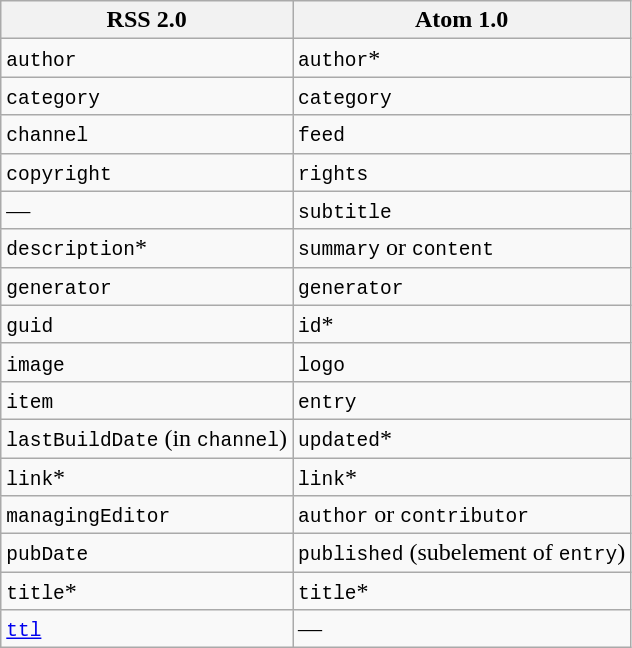<table class="wikitable">
<tr>
<th scope="col">RSS 2.0</th>
<th scope="col">Atom 1.0</th>
</tr>
<tr>
<td><code>author</code></td>
<td><code>author</code>*</td>
</tr>
<tr>
<td><code>category</code></td>
<td><code>category</code></td>
</tr>
<tr>
<td><code>channel</code></td>
<td><code>feed</code></td>
</tr>
<tr>
<td><code>copyright</code></td>
<td><code>rights</code></td>
</tr>
<tr>
<td>—</td>
<td><code>subtitle</code></td>
</tr>
<tr>
<td><code>description</code>*</td>
<td><code>summary</code> or <code>content</code></td>
</tr>
<tr>
<td><code>generator</code></td>
<td><code>generator</code></td>
</tr>
<tr>
<td><code>guid</code></td>
<td><code>id</code>*</td>
</tr>
<tr>
<td><code>image</code></td>
<td><code>logo</code></td>
</tr>
<tr>
<td><code>item</code></td>
<td><code>entry</code></td>
</tr>
<tr>
<td><code>lastBuildDate</code> (in <code>channel</code>)</td>
<td><code>updated</code>*</td>
</tr>
<tr>
<td><code>link</code>*</td>
<td><code>link</code>*</td>
</tr>
<tr>
<td><code>managingEditor</code></td>
<td><code>author</code> or <code>contributor</code></td>
</tr>
<tr>
<td><code>pubDate</code></td>
<td><code>published</code> (subelement of <code>entry</code>)</td>
</tr>
<tr>
<td><code>title</code>*</td>
<td><code>title</code>*</td>
</tr>
<tr>
<td><code><a href='#'>ttl</a></code></td>
<td>—</td>
</tr>
</table>
